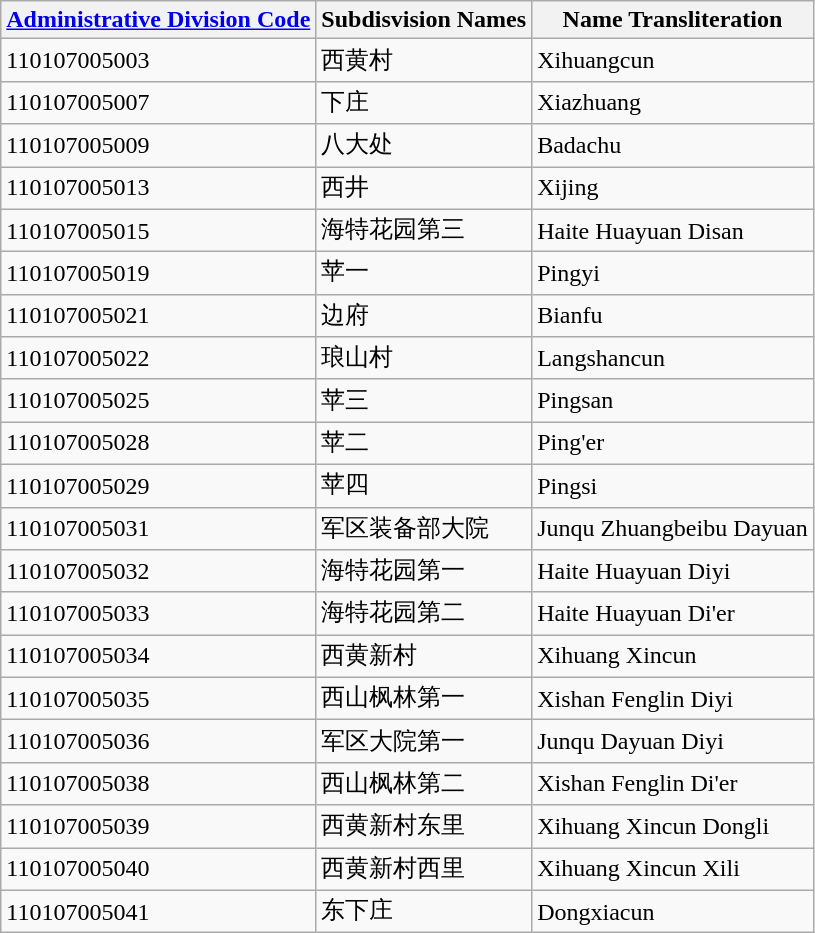<table class="wikitable sortable">
<tr>
<th><a href='#'>Administrative Division Code</a></th>
<th>Subdisvision Names</th>
<th>Name Transliteration</th>
</tr>
<tr>
<td>110107005003</td>
<td>西黄村</td>
<td>Xihuangcun</td>
</tr>
<tr>
<td>110107005007</td>
<td>下庄</td>
<td>Xiazhuang</td>
</tr>
<tr>
<td>110107005009</td>
<td>八大处</td>
<td>Badachu</td>
</tr>
<tr>
<td>110107005013</td>
<td>西井</td>
<td>Xijing</td>
</tr>
<tr>
<td>110107005015</td>
<td>海特花园第三</td>
<td>Haite Huayuan Disan</td>
</tr>
<tr>
<td>110107005019</td>
<td>苹一</td>
<td>Pingyi</td>
</tr>
<tr>
<td>110107005021</td>
<td>边府</td>
<td>Bianfu</td>
</tr>
<tr>
<td>110107005022</td>
<td>琅山村</td>
<td>Langshancun</td>
</tr>
<tr>
<td>110107005025</td>
<td>苹三</td>
<td>Pingsan</td>
</tr>
<tr>
<td>110107005028</td>
<td>苹二</td>
<td>Ping'er</td>
</tr>
<tr>
<td>110107005029</td>
<td>苹四</td>
<td>Pingsi</td>
</tr>
<tr>
<td>110107005031</td>
<td>军区装备部大院</td>
<td>Junqu Zhuangbeibu Dayuan</td>
</tr>
<tr>
<td>110107005032</td>
<td>海特花园第一</td>
<td>Haite Huayuan Diyi</td>
</tr>
<tr>
<td>110107005033</td>
<td>海特花园第二</td>
<td>Haite Huayuan Di'er</td>
</tr>
<tr>
<td>110107005034</td>
<td>西黄新村</td>
<td>Xihuang Xincun</td>
</tr>
<tr>
<td>110107005035</td>
<td>西山枫林第一</td>
<td>Xishan Fenglin Diyi</td>
</tr>
<tr>
<td>110107005036</td>
<td>军区大院第一</td>
<td>Junqu Dayuan Diyi</td>
</tr>
<tr>
<td>110107005038</td>
<td>西山枫林第二</td>
<td>Xishan Fenglin Di'er</td>
</tr>
<tr>
<td>110107005039</td>
<td>西黄新村东里</td>
<td>Xihuang Xincun Dongli</td>
</tr>
<tr>
<td>110107005040</td>
<td>西黄新村西里</td>
<td>Xihuang Xincun Xili</td>
</tr>
<tr>
<td>110107005041</td>
<td>东下庄</td>
<td>Dongxiacun</td>
</tr>
</table>
